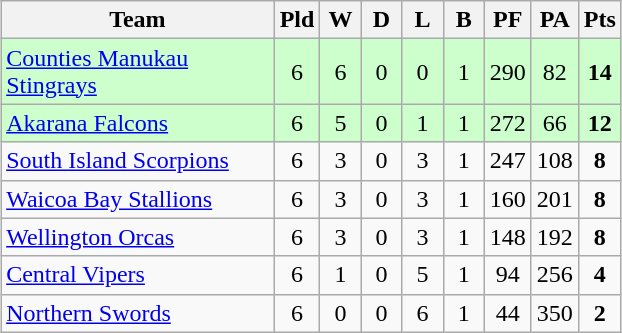<table class="wikitable" style="margin:1em auto; text-align:center;">
<tr>
<th width=175>Team</th>
<th width=20 abbr="Played">Pld</th>
<th width=20 abbr="Won">W</th>
<th width=20 abbr="Drawn">D</th>
<th width=20 abbr="Lost">L</th>
<th width=20 abbr="Bye">B</th>
<th width=20 abbr="Points for">PF</th>
<th width=20 abbr="Points against">PA</th>
<th width=20 abbr="Points">Pts</th>
</tr>
<tr style="background: #ccffcc;">
<td style="text-align:left;"><a href='#'>Counties Manukau Stingrays</a></td>
<td>6</td>
<td>6</td>
<td>0</td>
<td>0</td>
<td>1</td>
<td>290</td>
<td>82</td>
<td><strong>14</strong></td>
</tr>
<tr style="background: #ccffcc;">
<td style="text-align:left;"><a href='#'>Akarana Falcons</a></td>
<td>6</td>
<td>5</td>
<td>0</td>
<td>1</td>
<td>1</td>
<td>272</td>
<td>66</td>
<td><strong>12</strong></td>
</tr>
<tr>
<td style="text-align:left;"><a href='#'>South Island Scorpions</a></td>
<td>6</td>
<td>3</td>
<td>0</td>
<td>3</td>
<td>1</td>
<td>247</td>
<td>108</td>
<td><strong>8</strong></td>
</tr>
<tr>
<td style="text-align:left;"><a href='#'>Waicoa Bay Stallions</a></td>
<td>6</td>
<td>3</td>
<td>0</td>
<td>3</td>
<td>1</td>
<td>160</td>
<td>201</td>
<td><strong>8</strong></td>
</tr>
<tr>
<td style="text-align:left;"><a href='#'>Wellington Orcas</a></td>
<td>6</td>
<td>3</td>
<td>0</td>
<td>3</td>
<td>1</td>
<td>148</td>
<td>192</td>
<td><strong>8</strong></td>
</tr>
<tr>
<td style="text-align:left;"><a href='#'>Central Vipers</a></td>
<td>6</td>
<td>1</td>
<td>0</td>
<td>5</td>
<td>1</td>
<td>94</td>
<td>256</td>
<td><strong>4</strong></td>
</tr>
<tr>
<td style="text-align:left;"><a href='#'>Northern Swords</a></td>
<td>6</td>
<td>0</td>
<td>0</td>
<td>6</td>
<td>1</td>
<td>44</td>
<td>350</td>
<td><strong>2</strong></td>
</tr>
</table>
